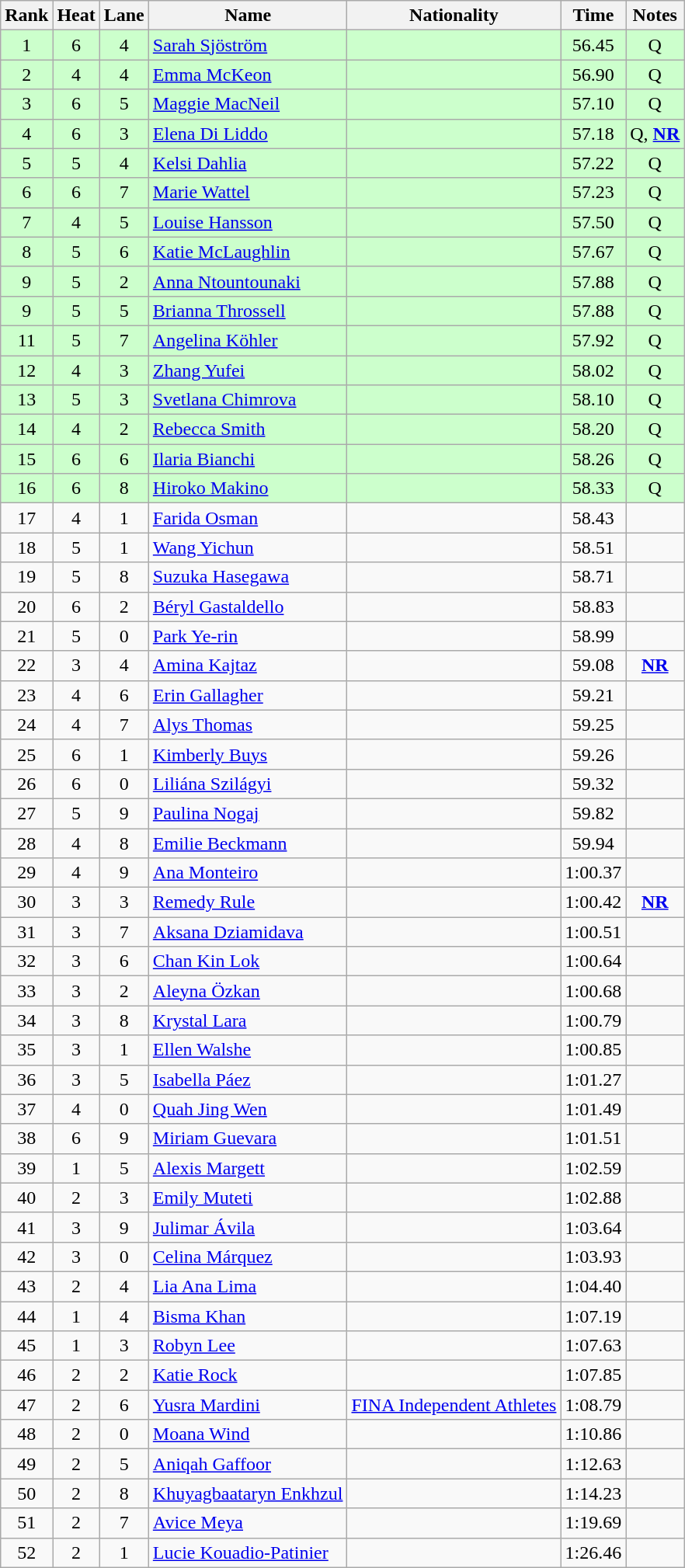<table class="wikitable sortable" style="text-align:center">
<tr>
<th>Rank</th>
<th>Heat</th>
<th>Lane</th>
<th>Name</th>
<th>Nationality</th>
<th>Time</th>
<th>Notes</th>
</tr>
<tr bgcolor=ccffcc>
<td>1</td>
<td>6</td>
<td>4</td>
<td align=left><a href='#'>Sarah Sjöström</a></td>
<td align=left></td>
<td>56.45</td>
<td>Q</td>
</tr>
<tr bgcolor=ccffcc>
<td>2</td>
<td>4</td>
<td>4</td>
<td align=left><a href='#'>Emma McKeon</a></td>
<td align=left></td>
<td>56.90</td>
<td>Q</td>
</tr>
<tr bgcolor=ccffcc>
<td>3</td>
<td>6</td>
<td>5</td>
<td align=left><a href='#'>Maggie MacNeil</a></td>
<td align=left></td>
<td>57.10</td>
<td>Q</td>
</tr>
<tr bgcolor=ccffcc>
<td>4</td>
<td>6</td>
<td>3</td>
<td align=left><a href='#'>Elena Di Liddo</a></td>
<td align=left></td>
<td>57.18</td>
<td>Q, <strong><a href='#'>NR</a></strong></td>
</tr>
<tr bgcolor=ccffcc>
<td>5</td>
<td>5</td>
<td>4</td>
<td align=left><a href='#'>Kelsi Dahlia</a></td>
<td align=left></td>
<td>57.22</td>
<td>Q</td>
</tr>
<tr bgcolor=ccffcc>
<td>6</td>
<td>6</td>
<td>7</td>
<td align=left><a href='#'>Marie Wattel</a></td>
<td align=left></td>
<td>57.23</td>
<td>Q</td>
</tr>
<tr bgcolor=ccffcc>
<td>7</td>
<td>4</td>
<td>5</td>
<td align=left><a href='#'>Louise Hansson</a></td>
<td align=left></td>
<td>57.50</td>
<td>Q</td>
</tr>
<tr bgcolor=ccffcc>
<td>8</td>
<td>5</td>
<td>6</td>
<td align=left><a href='#'>Katie McLaughlin</a></td>
<td align=left></td>
<td>57.67</td>
<td>Q</td>
</tr>
<tr bgcolor=ccffcc>
<td>9</td>
<td>5</td>
<td>2</td>
<td align=left><a href='#'>Anna Ntountounaki</a></td>
<td align=left></td>
<td>57.88</td>
<td>Q</td>
</tr>
<tr bgcolor=ccffcc>
<td>9</td>
<td>5</td>
<td>5</td>
<td align=left><a href='#'>Brianna Throssell</a></td>
<td align=left></td>
<td>57.88</td>
<td>Q</td>
</tr>
<tr bgcolor=ccffcc>
<td>11</td>
<td>5</td>
<td>7</td>
<td align=left><a href='#'>Angelina Köhler</a></td>
<td align=left></td>
<td>57.92</td>
<td>Q</td>
</tr>
<tr bgcolor=ccffcc>
<td>12</td>
<td>4</td>
<td>3</td>
<td align=left><a href='#'>Zhang Yufei</a></td>
<td align=left></td>
<td>58.02</td>
<td>Q</td>
</tr>
<tr bgcolor=ccffcc>
<td>13</td>
<td>5</td>
<td>3</td>
<td align=left><a href='#'>Svetlana Chimrova</a></td>
<td align=left></td>
<td>58.10</td>
<td>Q</td>
</tr>
<tr bgcolor=ccffcc>
<td>14</td>
<td>4</td>
<td>2</td>
<td align=left><a href='#'>Rebecca Smith</a></td>
<td align=left></td>
<td>58.20</td>
<td>Q</td>
</tr>
<tr bgcolor=ccffcc>
<td>15</td>
<td>6</td>
<td>6</td>
<td align=left><a href='#'>Ilaria Bianchi</a></td>
<td align=left></td>
<td>58.26</td>
<td>Q</td>
</tr>
<tr bgcolor=ccffcc>
<td>16</td>
<td>6</td>
<td>8</td>
<td align=left><a href='#'>Hiroko Makino</a></td>
<td align=left></td>
<td>58.33</td>
<td>Q</td>
</tr>
<tr>
<td>17</td>
<td>4</td>
<td>1</td>
<td align=left><a href='#'>Farida Osman</a></td>
<td align=left></td>
<td>58.43</td>
<td></td>
</tr>
<tr>
<td>18</td>
<td>5</td>
<td>1</td>
<td align=left><a href='#'>Wang Yichun</a></td>
<td align=left></td>
<td>58.51</td>
<td></td>
</tr>
<tr>
<td>19</td>
<td>5</td>
<td>8</td>
<td align=left><a href='#'>Suzuka Hasegawa</a></td>
<td align=left></td>
<td>58.71</td>
<td></td>
</tr>
<tr>
<td>20</td>
<td>6</td>
<td>2</td>
<td align=left><a href='#'>Béryl Gastaldello</a></td>
<td align=left></td>
<td>58.83</td>
<td></td>
</tr>
<tr>
<td>21</td>
<td>5</td>
<td>0</td>
<td align=left><a href='#'>Park Ye-rin</a></td>
<td align=left></td>
<td>58.99</td>
<td></td>
</tr>
<tr>
<td>22</td>
<td>3</td>
<td>4</td>
<td align=left><a href='#'>Amina Kajtaz</a></td>
<td align=left></td>
<td>59.08</td>
<td><strong><a href='#'>NR</a></strong></td>
</tr>
<tr>
<td>23</td>
<td>4</td>
<td>6</td>
<td align=left><a href='#'>Erin Gallagher</a></td>
<td align=left></td>
<td>59.21</td>
<td></td>
</tr>
<tr>
<td>24</td>
<td>4</td>
<td>7</td>
<td align=left><a href='#'>Alys Thomas</a></td>
<td align=left></td>
<td>59.25</td>
<td></td>
</tr>
<tr>
<td>25</td>
<td>6</td>
<td>1</td>
<td align=left><a href='#'>Kimberly Buys</a></td>
<td align=left></td>
<td>59.26</td>
<td></td>
</tr>
<tr>
<td>26</td>
<td>6</td>
<td>0</td>
<td align=left><a href='#'>Liliána Szilágyi</a></td>
<td align=left></td>
<td>59.32</td>
<td></td>
</tr>
<tr>
<td>27</td>
<td>5</td>
<td>9</td>
<td align=left><a href='#'>Paulina Nogaj</a></td>
<td align=left></td>
<td>59.82</td>
<td></td>
</tr>
<tr>
<td>28</td>
<td>4</td>
<td>8</td>
<td align=left><a href='#'>Emilie Beckmann</a></td>
<td align=left></td>
<td>59.94</td>
<td></td>
</tr>
<tr>
<td>29</td>
<td>4</td>
<td>9</td>
<td align=left><a href='#'>Ana Monteiro</a></td>
<td align=left></td>
<td>1:00.37</td>
<td></td>
</tr>
<tr>
<td>30</td>
<td>3</td>
<td>3</td>
<td align=left><a href='#'>Remedy Rule</a></td>
<td align=left></td>
<td>1:00.42</td>
<td><strong><a href='#'>NR</a></strong></td>
</tr>
<tr>
<td>31</td>
<td>3</td>
<td>7</td>
<td align=left><a href='#'>Aksana Dziamidava</a></td>
<td align=left></td>
<td>1:00.51</td>
<td></td>
</tr>
<tr>
<td>32</td>
<td>3</td>
<td>6</td>
<td align=left><a href='#'>Chan Kin Lok</a></td>
<td align=left></td>
<td>1:00.64</td>
<td></td>
</tr>
<tr>
<td>33</td>
<td>3</td>
<td>2</td>
<td align=left><a href='#'>Aleyna Özkan</a></td>
<td align=left></td>
<td>1:00.68</td>
<td></td>
</tr>
<tr>
<td>34</td>
<td>3</td>
<td>8</td>
<td align=left><a href='#'>Krystal Lara</a></td>
<td align=left></td>
<td>1:00.79</td>
<td></td>
</tr>
<tr>
<td>35</td>
<td>3</td>
<td>1</td>
<td align=left><a href='#'>Ellen Walshe</a></td>
<td align=left></td>
<td>1:00.85</td>
<td></td>
</tr>
<tr>
<td>36</td>
<td>3</td>
<td>5</td>
<td align=left><a href='#'>Isabella Páez</a></td>
<td align=left></td>
<td>1:01.27</td>
<td></td>
</tr>
<tr>
<td>37</td>
<td>4</td>
<td>0</td>
<td align=left><a href='#'>Quah Jing Wen</a></td>
<td align=left></td>
<td>1:01.49</td>
<td></td>
</tr>
<tr>
<td>38</td>
<td>6</td>
<td>9</td>
<td align=left><a href='#'>Miriam Guevara</a></td>
<td align=left></td>
<td>1:01.51</td>
<td></td>
</tr>
<tr>
<td>39</td>
<td>1</td>
<td>5</td>
<td align=left><a href='#'>Alexis Margett</a></td>
<td align=left></td>
<td>1:02.59</td>
<td></td>
</tr>
<tr>
<td>40</td>
<td>2</td>
<td>3</td>
<td align=left><a href='#'>Emily Muteti</a></td>
<td align=left></td>
<td>1:02.88</td>
<td></td>
</tr>
<tr>
<td>41</td>
<td>3</td>
<td>9</td>
<td align=left><a href='#'>Julimar Ávila</a></td>
<td align=left></td>
<td>1:03.64</td>
<td></td>
</tr>
<tr>
<td>42</td>
<td>3</td>
<td>0</td>
<td align=left><a href='#'>Celina Márquez</a></td>
<td align=left></td>
<td>1:03.93</td>
<td></td>
</tr>
<tr>
<td>43</td>
<td>2</td>
<td>4</td>
<td align=left><a href='#'>Lia Ana Lima</a></td>
<td align=left></td>
<td>1:04.40</td>
<td></td>
</tr>
<tr>
<td>44</td>
<td>1</td>
<td>4</td>
<td align=left><a href='#'>Bisma Khan</a></td>
<td align=left></td>
<td>1:07.19</td>
<td></td>
</tr>
<tr>
<td>45</td>
<td>1</td>
<td>3</td>
<td align=left><a href='#'>Robyn Lee</a></td>
<td align=left></td>
<td>1:07.63</td>
<td></td>
</tr>
<tr>
<td>46</td>
<td>2</td>
<td>2</td>
<td align=left><a href='#'>Katie Rock</a></td>
<td align=left></td>
<td>1:07.85</td>
<td></td>
</tr>
<tr>
<td>47</td>
<td>2</td>
<td>6</td>
<td align=left><a href='#'>Yusra Mardini</a></td>
<td align=left><a href='#'>FINA Independent Athletes</a></td>
<td>1:08.79</td>
<td></td>
</tr>
<tr>
<td>48</td>
<td>2</td>
<td>0</td>
<td align=left><a href='#'>Moana Wind</a></td>
<td align=left></td>
<td>1:10.86</td>
<td></td>
</tr>
<tr>
<td>49</td>
<td>2</td>
<td>5</td>
<td align=left><a href='#'>Aniqah Gaffoor</a></td>
<td align=left></td>
<td>1:12.63</td>
<td></td>
</tr>
<tr>
<td>50</td>
<td>2</td>
<td>8</td>
<td align=left><a href='#'>Khuyagbaataryn Enkhzul</a></td>
<td align=left></td>
<td>1:14.23</td>
<td></td>
</tr>
<tr>
<td>51</td>
<td>2</td>
<td>7</td>
<td align=left><a href='#'>Avice Meya</a></td>
<td align=left></td>
<td>1:19.69</td>
<td></td>
</tr>
<tr>
<td>52</td>
<td>2</td>
<td>1</td>
<td align=left><a href='#'>Lucie Kouadio-Patinier</a></td>
<td align=left></td>
<td>1:26.46</td>
<td></td>
</tr>
</table>
